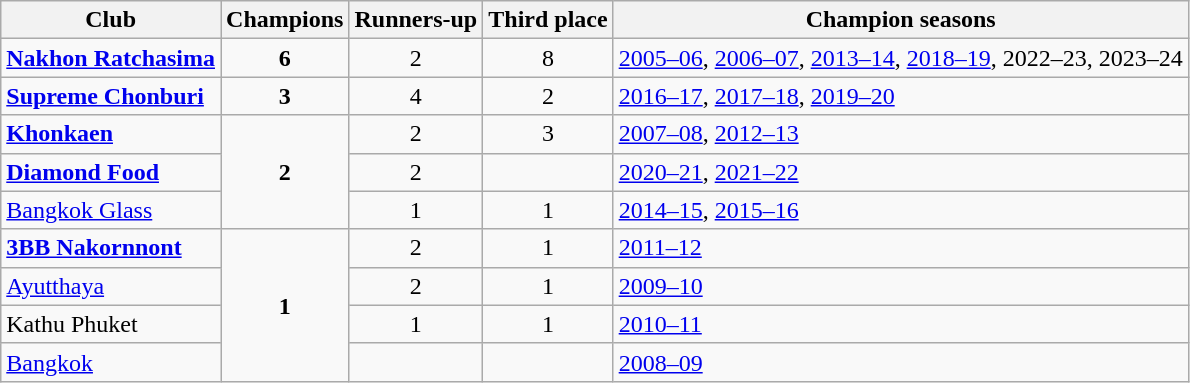<table class=wikitable>
<tr>
<th>Club</th>
<th> Champions</th>
<th> Runners-up</th>
<th> Third place</th>
<th>Champion seasons</th>
</tr>
<tr>
<td><strong><a href='#'>Nakhon Ratchasima</a></strong></td>
<td align=center><strong>6</strong></td>
<td align=center>2</td>
<td align=center>8</td>
<td><a href='#'>2005–06</a>, <a href='#'>2006–07</a>, <a href='#'>2013–14</a>, <a href='#'>2018–19</a>, 2022–23, 2023–24</td>
</tr>
<tr>
<td><strong><a href='#'>Supreme Chonburi</a></strong></td>
<td align=center><strong>3</strong></td>
<td align=center>4</td>
<td align=center>2</td>
<td><a href='#'>2016–17</a>, <a href='#'>2017–18</a>, <a href='#'>2019–20</a></td>
</tr>
<tr>
<td><strong><a href='#'>Khonkaen</a></strong></td>
<td rowspan="3" align="center"><strong>2</strong></td>
<td align=center>2</td>
<td align=center>3</td>
<td><a href='#'>2007–08</a>, <a href='#'>2012–13</a></td>
</tr>
<tr>
<td><strong><a href='#'>Diamond Food</a></strong></td>
<td align=center>2</td>
<td></td>
<td><a href='#'>2020–21</a>, <a href='#'>2021–22</a></td>
</tr>
<tr>
<td><a href='#'>Bangkok Glass</a></td>
<td align=center>1</td>
<td align=center>1</td>
<td><a href='#'>2014–15</a>, <a href='#'>2015–16</a></td>
</tr>
<tr>
<td><strong><a href='#'>3BB Nakornnont</a></strong></td>
<td rowspan="4" align="center"><strong>1</strong></td>
<td align=center>2</td>
<td align=center>1</td>
<td><a href='#'>2011–12</a></td>
</tr>
<tr>
<td><a href='#'>Ayutthaya</a></td>
<td align=center>2</td>
<td align=center>1</td>
<td><a href='#'>2009–10</a></td>
</tr>
<tr>
<td>Kathu Phuket</td>
<td align=center>1</td>
<td align=center>1</td>
<td><a href='#'>2010–11</a></td>
</tr>
<tr>
<td><a href='#'>Bangkok</a></td>
<td></td>
<td></td>
<td><a href='#'>2008–09</a></td>
</tr>
</table>
